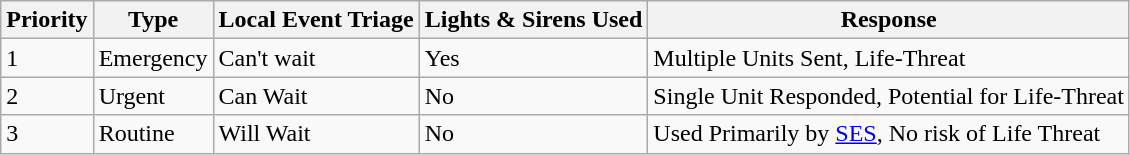<table class="wikitable">
<tr>
<th>Priority</th>
<th>Type</th>
<th>Local Event Triage</th>
<th>Lights & Sirens Used</th>
<th>Response</th>
</tr>
<tr>
<td>1</td>
<td>Emergency</td>
<td>Can't wait</td>
<td>Yes</td>
<td>Multiple Units Sent, Life-Threat</td>
</tr>
<tr>
<td>2</td>
<td>Urgent</td>
<td>Can Wait</td>
<td>No</td>
<td>Single Unit Responded, Potential for Life-Threat</td>
</tr>
<tr>
<td>3</td>
<td>Routine</td>
<td>Will Wait</td>
<td>No</td>
<td>Used Primarily by <a href='#'>SES</a>, No risk of Life Threat</td>
</tr>
</table>
